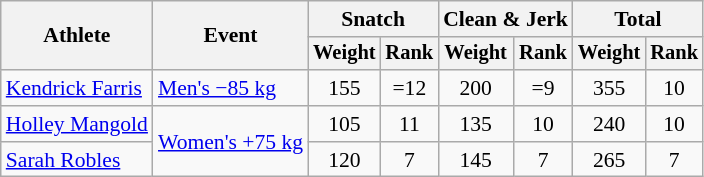<table class=wikitable style=font-size:90%;text-align:center>
<tr>
<th rowspan=2>Athlete</th>
<th rowspan=2>Event</th>
<th colspan=2>Snatch</th>
<th colspan=2>Clean & Jerk</th>
<th colspan=2>Total</th>
</tr>
<tr style=font-size:95%>
<th>Weight</th>
<th>Rank</th>
<th>Weight</th>
<th>Rank</th>
<th>Weight</th>
<th>Rank</th>
</tr>
<tr>
<td align=left><a href='#'>Kendrick Farris</a></td>
<td align=left><a href='#'>Men's −85 kg</a></td>
<td>155</td>
<td>=12</td>
<td>200</td>
<td>=9</td>
<td>355</td>
<td>10</td>
</tr>
<tr>
<td align=left><a href='#'>Holley Mangold</a></td>
<td align=left rowspan=2><a href='#'>Women's +75 kg</a></td>
<td>105</td>
<td>11</td>
<td>135</td>
<td>10</td>
<td>240</td>
<td>10</td>
</tr>
<tr>
<td align=left><a href='#'>Sarah Robles</a></td>
<td>120</td>
<td>7</td>
<td>145</td>
<td>7</td>
<td>265</td>
<td>7</td>
</tr>
</table>
